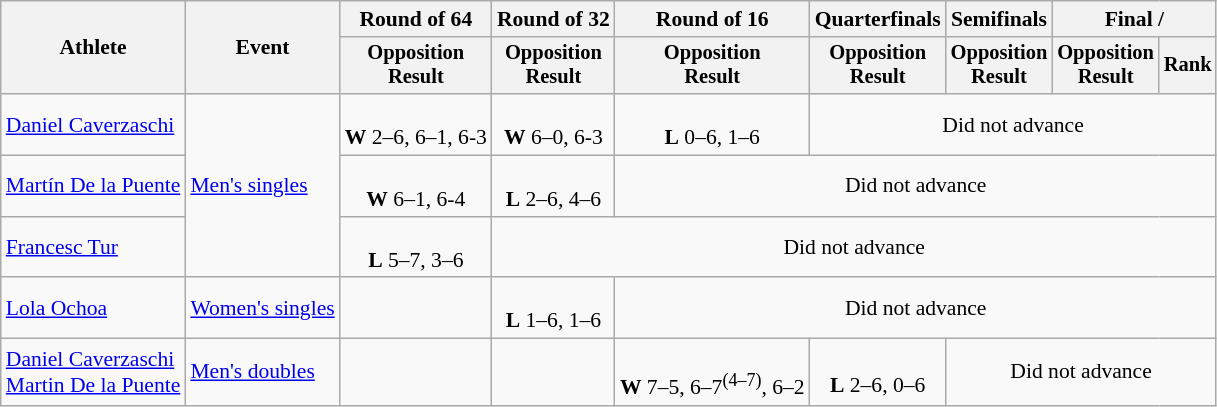<table class="wikitable" style="font-size:90%;">
<tr>
<th rowspan=2>Athlete</th>
<th rowspan=2>Event</th>
<th>Round of 64</th>
<th>Round of 32</th>
<th>Round of 16</th>
<th>Quarterfinals</th>
<th>Semifinals</th>
<th colspan=2>Final / </th>
</tr>
<tr style="font-size:95%">
<th>Opposition<br>Result</th>
<th>Opposition<br>Result</th>
<th>Opposition<br>Result</th>
<th>Opposition<br>Result</th>
<th>Opposition<br>Result</th>
<th>Opposition<br>Result</th>
<th>Rank</th>
</tr>
<tr align=center>
<td align=left><a href='#'>Daniel Caverzaschi</a></td>
<td align=left rowspan=3><a href='#'>Men's singles</a></td>
<td><br> <strong>W</strong> 2–6, 6–1, 6-3</td>
<td><br> <strong>W</strong> 6–0, 6-3</td>
<td><br> <strong>L</strong> 0–6, 1–6</td>
<td colspan=4>Did not advance</td>
</tr>
<tr align=center>
<td align=left><a href='#'>Martín De la Puente</a></td>
<td><br> <strong>W</strong> 6–1, 6-4</td>
<td><br> <strong>L</strong> 2–6, 4–6</td>
<td colspan=5>Did not advance</td>
</tr>
<tr align=center>
<td align=left><a href='#'>Francesc Tur</a></td>
<td><br> <strong>L</strong> 5–7, 3–6</td>
<td colspan=6>Did not advance</td>
</tr>
<tr align=center>
<td align=left><a href='#'>Lola Ochoa</a></td>
<td align=left><a href='#'>Women's singles</a></td>
<td></td>
<td><br> <strong>L</strong> 1–6, 1–6</td>
<td colspan=5>Did not advance</td>
</tr>
<tr align=center>
<td align=left><a href='#'>Daniel Caverzaschi</a><br><a href='#'>Martin De la Puente</a></td>
<td align=left><a href='#'>Men's doubles</a></td>
<td></td>
<td></td>
<td><br> <strong>W</strong> 7–5, 6–7<sup>(4–7)</sup>, 6–2</td>
<td><br> <strong>L</strong> 2–6, 0–6</td>
<td colspan=3>Did not advance</td>
</tr>
</table>
